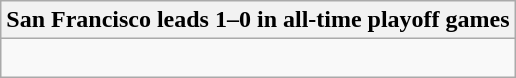<table class="wikitable collapsible collapsed">
<tr>
<th>San Francisco leads 1–0 in all-time playoff games</th>
</tr>
<tr>
<td><br></td>
</tr>
</table>
